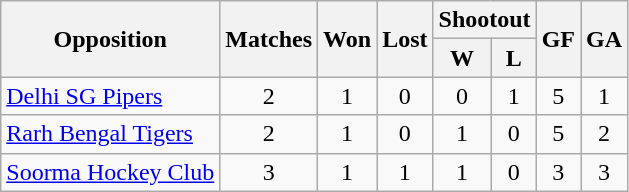<table class="wikitable sortable" style="text-align:center">
<tr>
<th rowspan=2>Opposition</th>
<th rowspan=2>Matches</th>
<th rowspan=2>Won</th>
<th rowspan=2>Lost</th>
<th colspan=2>Shootout</th>
<th rowspan=2>GF</th>
<th rowspan=2>GA</th>
</tr>
<tr>
<th>W</th>
<th>L</th>
</tr>
<tr>
<td align=left><a href='#'>Delhi SG Pipers</a></td>
<td>2</td>
<td>1</td>
<td>0</td>
<td>0</td>
<td>1</td>
<td>5</td>
<td>1</td>
</tr>
<tr>
<td align=left><a href='#'>Rarh Bengal Tigers</a></td>
<td>2</td>
<td>1</td>
<td>0</td>
<td>1</td>
<td>0</td>
<td>5</td>
<td>2</td>
</tr>
<tr>
<td align=left><a href='#'>Soorma Hockey Club</a></td>
<td>3</td>
<td>1</td>
<td>1</td>
<td>1</td>
<td>0</td>
<td>3</td>
<td>3</td>
</tr>
</table>
